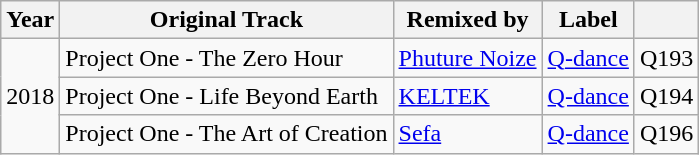<table class="wikitable">
<tr>
<th>Year</th>
<th>Original Track</th>
<th>Remixed by</th>
<th>Label</th>
<th></th>
</tr>
<tr>
<td rowspan="3">2018</td>
<td>Project One - The Zero Hour</td>
<td><a href='#'>Phuture Noize</a></td>
<td><a href='#'>Q-dance</a></td>
<td>Q193</td>
</tr>
<tr>
<td>Project One - Life Beyond Earth</td>
<td><a href='#'>KELTEK</a></td>
<td><a href='#'>Q-dance</a></td>
<td>Q194</td>
</tr>
<tr>
<td>Project One - The Art of Creation</td>
<td><a href='#'>Sefa</a></td>
<td><a href='#'>Q-dance</a></td>
<td>Q196</td>
</tr>
</table>
